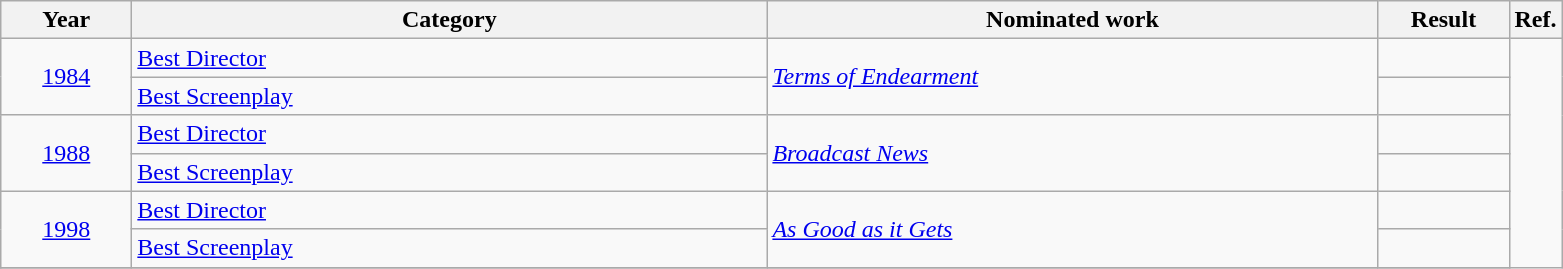<table class=wikitable>
<tr>
<th scope="col" style="width:5em;">Year</th>
<th scope="col" style="width:26em;">Category</th>
<th scope="col" style="width:25em;">Nominated work</th>
<th scope="col" style="width:5em;">Result</th>
<th>Ref.</th>
</tr>
<tr>
<td style="text-align:center;", rowspan=2><a href='#'>1984</a></td>
<td><a href='#'>Best Director</a></td>
<td rowspan=2><em><a href='#'>Terms of Endearment</a></em></td>
<td></td>
<td rowspan=10></td>
</tr>
<tr>
<td><a href='#'>Best Screenplay</a></td>
<td></td>
</tr>
<tr>
<td style="text-align:center;", rowspan=2><a href='#'>1988</a></td>
<td><a href='#'>Best Director</a></td>
<td rowspan=2><em><a href='#'>Broadcast News</a></em></td>
<td></td>
</tr>
<tr>
<td><a href='#'>Best Screenplay</a></td>
<td></td>
</tr>
<tr>
<td style="text-align:center;", rowspan=2><a href='#'>1998</a></td>
<td><a href='#'>Best Director</a></td>
<td rowspan=2><em><a href='#'>As Good as it Gets</a></em></td>
<td></td>
</tr>
<tr>
<td><a href='#'>Best Screenplay</a></td>
<td></td>
</tr>
<tr>
</tr>
</table>
